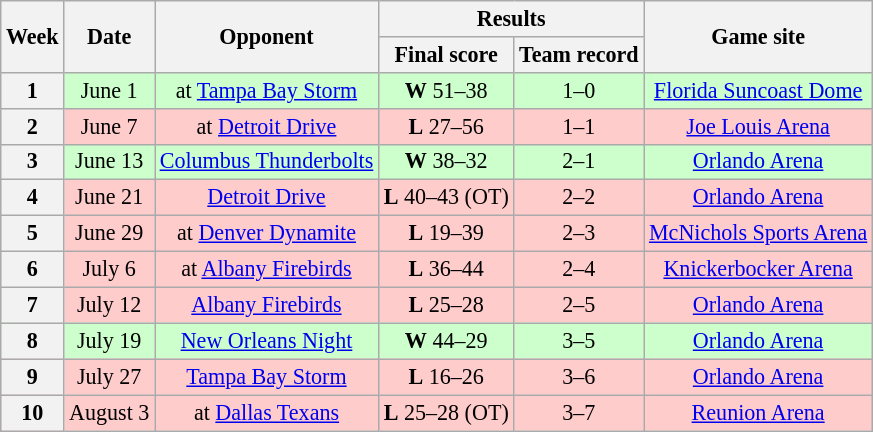<table class="wikitable" style="font-size: 92%;" "align=center">
<tr>
<th rowspan="2">Week</th>
<th rowspan="2">Date</th>
<th rowspan="2">Opponent</th>
<th colspan="2">Results</th>
<th rowspan="2">Game site</th>
</tr>
<tr>
<th>Final score</th>
<th>Team record</th>
</tr>
<tr style="background:#cfc">
<th>1</th>
<td style="text-align:center;">June 1</td>
<td style="text-align:center;">at <a href='#'>Tampa Bay Storm</a></td>
<td style="text-align:center;"><strong>W</strong> 51–38</td>
<td style="text-align:center;">1–0</td>
<td style="text-align:center;"><a href='#'>Florida Suncoast Dome</a></td>
</tr>
<tr style="background:#fcc">
<th>2</th>
<td style="text-align:center;">June 7</td>
<td style="text-align:center;">at <a href='#'>Detroit Drive</a></td>
<td style="text-align:center;"><strong>L</strong> 27–56</td>
<td style="text-align:center;">1–1</td>
<td style="text-align:center;"><a href='#'>Joe Louis Arena</a></td>
</tr>
<tr style="background:#cfc">
<th>3</th>
<td style="text-align:center;">June 13</td>
<td style="text-align:center;"><a href='#'>Columbus Thunderbolts</a></td>
<td style="text-align:center;"><strong>W</strong> 38–32</td>
<td style="text-align:center;">2–1</td>
<td style="text-align:center;"><a href='#'>Orlando Arena</a></td>
</tr>
<tr style="background:#fcc">
<th>4</th>
<td style="text-align:center;">June 21</td>
<td style="text-align:center;"><a href='#'>Detroit Drive</a></td>
<td style="text-align:center;"><strong>L</strong> 40–43 (OT)</td>
<td style="text-align:center;">2–2</td>
<td style="text-align:center;"><a href='#'>Orlando Arena</a></td>
</tr>
<tr style="background:#fcc">
<th>5</th>
<td style="text-align:center;">June 29</td>
<td style="text-align:center;">at <a href='#'>Denver Dynamite</a></td>
<td style="text-align:center;"><strong>L</strong> 19–39</td>
<td style="text-align:center;">2–3</td>
<td style="text-align:center;"><a href='#'>McNichols Sports Arena</a></td>
</tr>
<tr style="background:#fcc">
<th>6</th>
<td style="text-align:center;">July 6</td>
<td style="text-align:center;">at <a href='#'>Albany Firebirds</a></td>
<td style="text-align:center;"><strong>L</strong> 36–44</td>
<td style="text-align:center;">2–4</td>
<td style="text-align:center;"><a href='#'>Knickerbocker Arena</a></td>
</tr>
<tr style="background:#fcc">
<th>7</th>
<td style="text-align:center;">July 12</td>
<td style="text-align:center;"><a href='#'>Albany Firebirds</a></td>
<td style="text-align:center;"><strong>L</strong> 25–28</td>
<td style="text-align:center;">2–5</td>
<td style="text-align:center;"><a href='#'>Orlando Arena</a></td>
</tr>
<tr style="background:#cfc">
<th>8</th>
<td style="text-align:center;">July 19</td>
<td style="text-align:center;"><a href='#'>New Orleans Night</a></td>
<td style="text-align:center;"><strong>W</strong> 44–29</td>
<td style="text-align:center;">3–5</td>
<td style="text-align:center;"><a href='#'>Orlando Arena</a></td>
</tr>
<tr style="background:#fcc">
<th>9</th>
<td style="text-align:center;">July 27</td>
<td style="text-align:center;"><a href='#'>Tampa Bay Storm</a></td>
<td style="text-align:center;"><strong>L</strong> 16–26</td>
<td style="text-align:center;">3–6</td>
<td style="text-align:center;"><a href='#'>Orlando Arena</a></td>
</tr>
<tr style="background:#fcc">
<th>10</th>
<td style="text-align:center;">August 3</td>
<td style="text-align:center;">at <a href='#'>Dallas Texans</a></td>
<td style="text-align:center;"><strong>L</strong> 25–28 (OT)</td>
<td style="text-align:center;">3–7</td>
<td style="text-align:center;"><a href='#'>Reunion Arena</a></td>
</tr>
</table>
